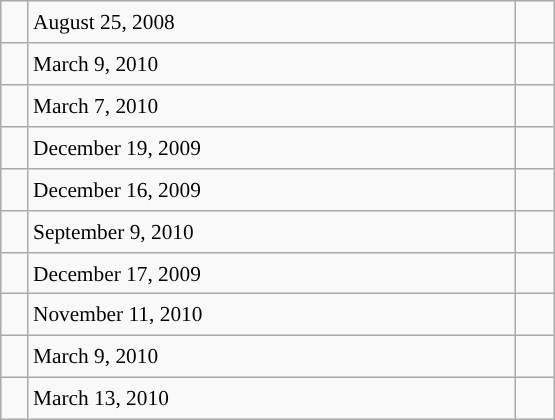<table class="wikitable" style="font-size: 89%; float: left; width: 26em; margin-right: 1em; height: 280px;">
<tr>
<td></td>
<td>August 25, 2008</td>
<td> </td>
</tr>
<tr>
<td></td>
<td>March 9, 2010</td>
<td> </td>
</tr>
<tr>
<td><strong></strong></td>
<td>March 7, 2010</td>
<td> </td>
</tr>
<tr>
<td></td>
<td>December 19, 2009</td>
<td></td>
</tr>
<tr>
<td></td>
<td>December 16, 2009</td>
<td></td>
</tr>
<tr>
<td></td>
<td>September 9, 2010</td>
<td> </td>
</tr>
<tr>
<td><strong></strong></td>
<td>December 17, 2009</td>
<td></td>
</tr>
<tr>
<td><strong></strong></td>
<td>November 11, 2010</td>
<td> </td>
</tr>
<tr>
<td></td>
<td>March 9, 2010</td>
<td> </td>
</tr>
<tr>
<td></td>
<td>March 13, 2010</td>
<td> </td>
</tr>
</table>
